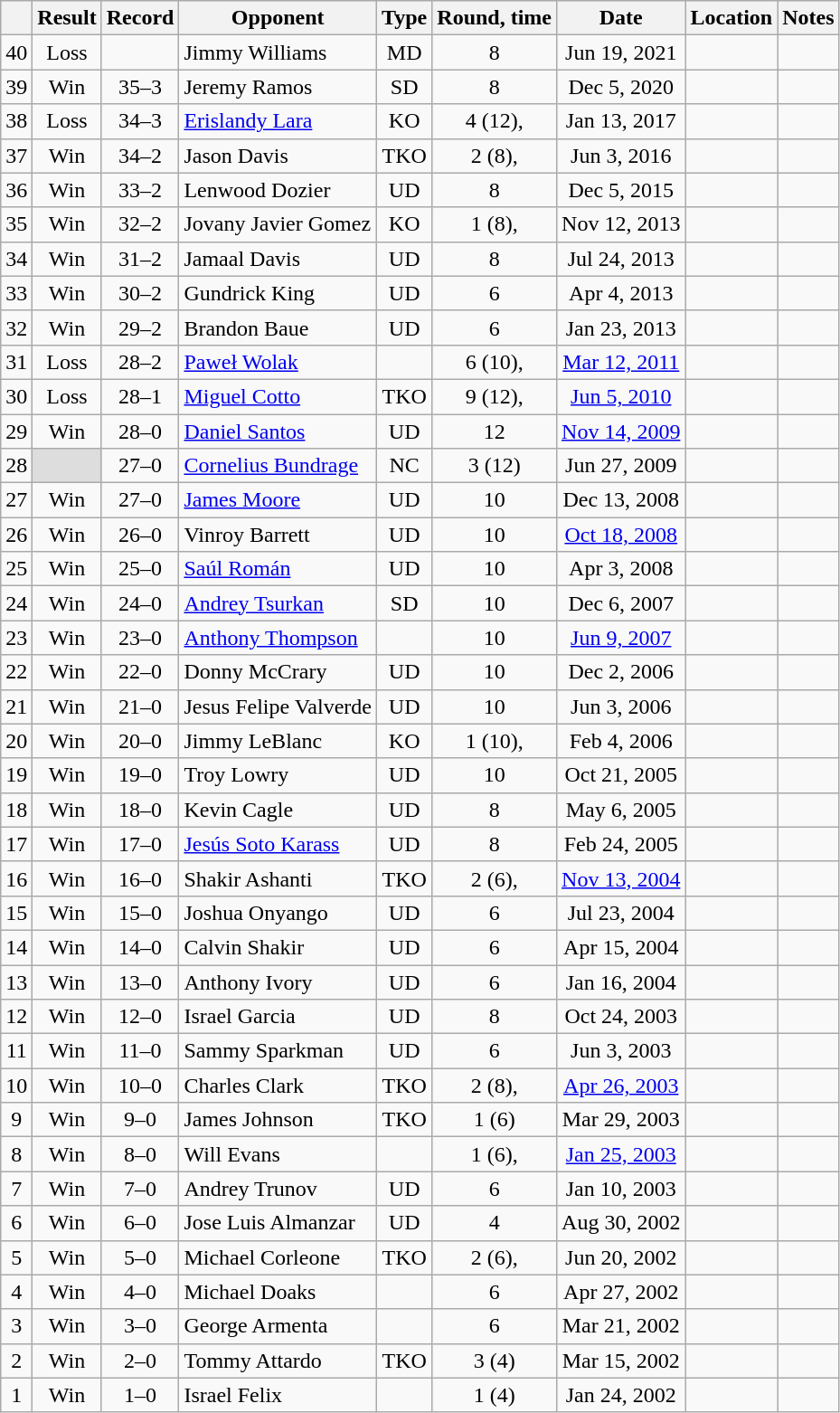<table class="wikitable" style="text-align:center">
<tr>
<th></th>
<th>Result</th>
<th>Record</th>
<th>Opponent</th>
<th>Type</th>
<th>Round, time</th>
<th>Date</th>
<th>Location</th>
<th>Notes</th>
</tr>
<tr>
<td>40</td>
<td>Loss</td>
<td></td>
<td style="text-align:left;">Jimmy Williams</td>
<td>MD</td>
<td>8</td>
<td>Jun 19, 2021</td>
<td style="text-align:left;"></td>
<td style="text-align:left;"></td>
</tr>
<tr>
<td>39</td>
<td>Win</td>
<td>35–3 </td>
<td style="text-align:left;">Jeremy Ramos</td>
<td>SD</td>
<td>8</td>
<td>Dec 5, 2020</td>
<td style="text-align:left;"></td>
<td></td>
</tr>
<tr>
<td>38</td>
<td>Loss</td>
<td>34–3 </td>
<td style="text-align:left;"><a href='#'>Erislandy Lara</a></td>
<td>KO</td>
<td>4 (12), </td>
<td>Jan 13, 2017</td>
<td style="text-align:left;"></td>
<td style="text-align:left;"></td>
</tr>
<tr>
<td>37</td>
<td>Win</td>
<td>34–2 </td>
<td style="text-align:left;">Jason Davis</td>
<td>TKO</td>
<td>2 (8), </td>
<td>Jun 3, 2016</td>
<td style="text-align:left;"></td>
<td></td>
</tr>
<tr>
<td>36</td>
<td>Win</td>
<td>33–2 </td>
<td style="text-align:left;">Lenwood Dozier</td>
<td>UD</td>
<td>8</td>
<td>Dec 5, 2015</td>
<td style="text-align:left;"></td>
<td></td>
</tr>
<tr>
<td>35</td>
<td>Win</td>
<td>32–2 </td>
<td style="text-align:left;">Jovany Javier Gomez</td>
<td>KO</td>
<td>1 (8), </td>
<td>Nov 12, 2013</td>
<td style="text-align:left;"></td>
<td></td>
</tr>
<tr>
<td>34</td>
<td>Win</td>
<td>31–2 </td>
<td style="text-align:left;">Jamaal Davis</td>
<td>UD</td>
<td>8</td>
<td>Jul 24, 2013</td>
<td style="text-align:left;"></td>
<td></td>
</tr>
<tr>
<td>33</td>
<td>Win</td>
<td>30–2 </td>
<td style="text-align:left;">Gundrick King</td>
<td>UD</td>
<td>6</td>
<td>Apr 4, 2013</td>
<td style="text-align:left;"></td>
<td></td>
</tr>
<tr>
<td>32</td>
<td>Win</td>
<td>29–2 </td>
<td style="text-align:left;">Brandon Baue</td>
<td>UD</td>
<td>6</td>
<td>Jan 23, 2013</td>
<td style="text-align:left;"></td>
<td></td>
</tr>
<tr>
<td>31</td>
<td>Loss</td>
<td>28–2 </td>
<td style="text-align:left;"><a href='#'>Paweł Wolak</a></td>
<td></td>
<td>6 (10), </td>
<td><a href='#'>Mar 12, 2011</a></td>
<td style="text-align:left;"></td>
<td></td>
</tr>
<tr>
<td>30</td>
<td>Loss</td>
<td>28–1 </td>
<td style="text-align:left;"><a href='#'>Miguel Cotto</a></td>
<td>TKO</td>
<td>9 (12), </td>
<td><a href='#'>Jun 5, 2010</a></td>
<td style="text-align:left;"></td>
<td style="text-align:left;"></td>
</tr>
<tr>
<td>29</td>
<td>Win</td>
<td>28–0 </td>
<td style="text-align:left;"><a href='#'>Daniel Santos</a></td>
<td>UD</td>
<td>12</td>
<td><a href='#'>Nov 14, 2009</a></td>
<td style="text-align:left;"></td>
<td style="text-align:left;"></td>
</tr>
<tr>
<td>28</td>
<td style="background:#DDD"></td>
<td>27–0 </td>
<td style="text-align:left;"><a href='#'>Cornelius Bundrage</a></td>
<td>NC</td>
<td>3 (12)</td>
<td>Jun 27, 2009</td>
<td style="text-align:left;"></td>
<td style="text-align:left;"></td>
</tr>
<tr>
<td>27</td>
<td>Win</td>
<td>27–0</td>
<td style="text-align:left;"><a href='#'>James Moore</a></td>
<td>UD</td>
<td>10</td>
<td>Dec 13, 2008</td>
<td style="text-align:left;"></td>
<td style="text-align:left;"></td>
</tr>
<tr>
<td>26</td>
<td>Win</td>
<td>26–0</td>
<td style="text-align:left;">Vinroy Barrett</td>
<td>UD</td>
<td>10</td>
<td><a href='#'>Oct 18, 2008</a></td>
<td style="text-align:left;"></td>
<td></td>
</tr>
<tr>
<td>25</td>
<td>Win</td>
<td>25–0</td>
<td style="text-align:left;"><a href='#'>Saúl Román</a></td>
<td>UD</td>
<td>10</td>
<td>Apr 3, 2008</td>
<td style="text-align:left;"></td>
<td style="text-align:left;"></td>
</tr>
<tr>
<td>24</td>
<td>Win</td>
<td>24–0</td>
<td style="text-align:left;"><a href='#'>Andrey Tsurkan</a></td>
<td>SD</td>
<td>10</td>
<td>Dec 6, 2007</td>
<td style="text-align:left;"></td>
<td style="text-align:left;"></td>
</tr>
<tr>
<td>23</td>
<td>Win</td>
<td>23–0</td>
<td style="text-align:left;"><a href='#'>Anthony Thompson</a></td>
<td></td>
<td>10</td>
<td><a href='#'>Jun 9, 2007</a></td>
<td style="text-align:left;"></td>
<td></td>
</tr>
<tr>
<td>22</td>
<td>Win</td>
<td>22–0</td>
<td style="text-align:left;">Donny McCrary</td>
<td>UD</td>
<td>10</td>
<td>Dec 2, 2006</td>
<td style="text-align:left;"></td>
<td></td>
</tr>
<tr>
<td>21</td>
<td>Win</td>
<td>21–0</td>
<td style="text-align:left;">Jesus Felipe Valverde</td>
<td>UD</td>
<td>10</td>
<td>Jun 3, 2006</td>
<td style="text-align:left;"></td>
<td></td>
</tr>
<tr>
<td>20</td>
<td>Win</td>
<td>20–0</td>
<td style="text-align:left;">Jimmy LeBlanc</td>
<td>KO</td>
<td>1 (10), </td>
<td>Feb 4, 2006</td>
<td style="text-align:left;"></td>
<td></td>
</tr>
<tr>
<td>19</td>
<td>Win</td>
<td>19–0</td>
<td style="text-align:left;">Troy Lowry</td>
<td>UD</td>
<td>10</td>
<td>Oct 21, 2005</td>
<td style="text-align:left;"></td>
<td></td>
</tr>
<tr>
<td>18</td>
<td>Win</td>
<td>18–0</td>
<td style="text-align:left;">Kevin Cagle</td>
<td>UD</td>
<td>8</td>
<td>May 6, 2005</td>
<td style="text-align:left;"></td>
<td></td>
</tr>
<tr>
<td>17</td>
<td>Win</td>
<td>17–0</td>
<td style="text-align:left;"><a href='#'>Jesús Soto Karass</a></td>
<td>UD</td>
<td>8</td>
<td>Feb 24, 2005</td>
<td style="text-align:left;"></td>
<td></td>
</tr>
<tr>
<td>16</td>
<td>Win</td>
<td>16–0</td>
<td style="text-align:left;">Shakir Ashanti</td>
<td>TKO</td>
<td>2 (6), </td>
<td><a href='#'>Nov 13, 2004</a></td>
<td style="text-align:left;"></td>
<td></td>
</tr>
<tr>
<td>15</td>
<td>Win</td>
<td>15–0</td>
<td style="text-align:left;">Joshua Onyango</td>
<td>UD</td>
<td>6</td>
<td>Jul 23, 2004</td>
<td style="text-align:left;"></td>
<td></td>
</tr>
<tr>
<td>14</td>
<td>Win</td>
<td>14–0</td>
<td style="text-align:left;">Calvin Shakir</td>
<td>UD</td>
<td>6</td>
<td>Apr 15, 2004</td>
<td style="text-align:left;"></td>
<td></td>
</tr>
<tr>
<td>13</td>
<td>Win</td>
<td>13–0</td>
<td style="text-align:left;">Anthony Ivory</td>
<td>UD</td>
<td>6</td>
<td>Jan 16, 2004</td>
<td style="text-align:left;"></td>
<td></td>
</tr>
<tr>
<td>12</td>
<td>Win</td>
<td>12–0</td>
<td style="text-align:left;">Israel Garcia</td>
<td>UD</td>
<td>8</td>
<td>Oct 24, 2003</td>
<td style="text-align:left;"></td>
<td></td>
</tr>
<tr>
<td>11</td>
<td>Win</td>
<td>11–0</td>
<td style="text-align:left;">Sammy Sparkman</td>
<td>UD</td>
<td>6</td>
<td>Jun 3, 2003</td>
<td style="text-align:left;"></td>
<td></td>
</tr>
<tr>
<td>10</td>
<td>Win</td>
<td>10–0</td>
<td style="text-align:left;">Charles Clark</td>
<td>TKO</td>
<td>2 (8), </td>
<td><a href='#'>Apr 26, 2003</a></td>
<td style="text-align:left;"></td>
<td></td>
</tr>
<tr>
<td>9</td>
<td>Win</td>
<td>9–0</td>
<td style="text-align:left;">James Johnson</td>
<td>TKO</td>
<td>1 (6)</td>
<td>Mar 29, 2003</td>
<td style="text-align:left;"></td>
<td></td>
</tr>
<tr>
<td>8</td>
<td>Win</td>
<td>8–0</td>
<td style="text-align:left;">Will Evans</td>
<td></td>
<td>1 (6), </td>
<td><a href='#'>Jan 25, 2003</a></td>
<td style="text-align:left;"></td>
<td></td>
</tr>
<tr>
<td>7</td>
<td>Win</td>
<td>7–0</td>
<td style="text-align:left;">Andrey Trunov</td>
<td>UD</td>
<td>6</td>
<td>Jan 10, 2003</td>
<td style="text-align:left;"></td>
<td></td>
</tr>
<tr>
<td>6</td>
<td>Win</td>
<td>6–0</td>
<td style="text-align:left;">Jose Luis Almanzar</td>
<td>UD</td>
<td>4</td>
<td>Aug 30, 2002</td>
<td style="text-align:left;"></td>
<td></td>
</tr>
<tr>
<td>5</td>
<td>Win</td>
<td>5–0</td>
<td style="text-align:left;">Michael Corleone</td>
<td>TKO</td>
<td>2 (6), </td>
<td>Jun 20, 2002</td>
<td style="text-align:left;"></td>
<td></td>
</tr>
<tr>
<td>4</td>
<td>Win</td>
<td>4–0</td>
<td style="text-align:left;">Michael Doaks</td>
<td></td>
<td>6</td>
<td>Apr 27, 2002</td>
<td style="text-align:left;"></td>
<td></td>
</tr>
<tr>
<td>3</td>
<td>Win</td>
<td>3–0</td>
<td style="text-align:left;">George Armenta</td>
<td></td>
<td>6</td>
<td>Mar 21, 2002</td>
<td style="text-align:left;"></td>
<td></td>
</tr>
<tr>
<td>2</td>
<td>Win</td>
<td>2–0</td>
<td style="text-align:left;">Tommy Attardo</td>
<td>TKO</td>
<td>3 (4)</td>
<td>Mar 15, 2002</td>
<td style="text-align:left;"></td>
<td></td>
</tr>
<tr>
<td>1</td>
<td>Win</td>
<td>1–0</td>
<td style="text-align:left;">Israel Felix</td>
<td></td>
<td>1 (4)</td>
<td>Jan 24, 2002</td>
<td style="text-align:left;"></td>
<td></td>
</tr>
</table>
